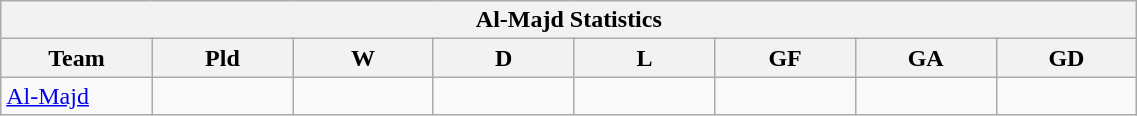<table width=60% class="wikitable" style="text-align:">
<tr>
<th colspan=8>Al-Majd Statistics</th>
</tr>
<tr>
<th width=5%>Team</th>
<th width=5%>Pld</th>
<th width=5%>W</th>
<th width=5%>D</th>
<th width=5%>L</th>
<th width=5%>GF</th>
<th width=5%>GA</th>
<th width=5%>GD</th>
</tr>
<tr>
<td> <a href='#'>Al-Majd</a></td>
<td></td>
<td></td>
<td></td>
<td></td>
<td></td>
<td></td>
<td></td>
</tr>
</table>
